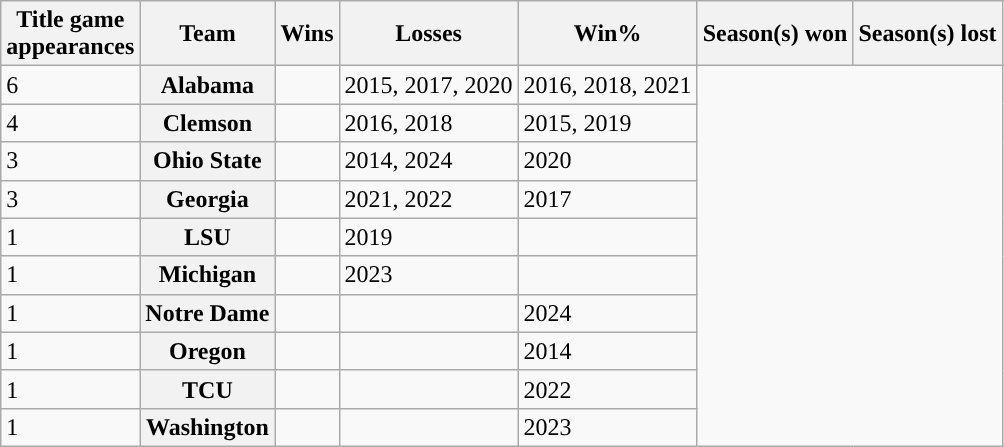<table class="wikitable sortable">
<tr>
<th>Title game<br>appearances</th>
<th>Team</th>
<th>Wins</th>
<th>Losses</th>
<th>Win%</th>
<th>Season(s) won</th>
<th>Season(s) lost</th>
</tr>
<tr>
<td>6</td>
<th>Alabama</th>
<td></td>
<td>2015, 2017, 2020</td>
<td>2016, 2018, 2021</td>
</tr>
<tr>
<td>4</td>
<th>Clemson</th>
<td></td>
<td>2016, 2018</td>
<td>2015, 2019</td>
</tr>
<tr>
<td>3</td>
<th>Ohio State</th>
<td></td>
<td>2014, 2024</td>
<td>2020</td>
</tr>
<tr>
<td>3</td>
<th>Georgia</th>
<td></td>
<td>2021, 2022</td>
<td>2017</td>
</tr>
<tr>
<td>1</td>
<th>LSU</th>
<td></td>
<td>2019</td>
<td></td>
</tr>
<tr>
<td>1</td>
<th>Michigan</th>
<td></td>
<td>2023</td>
<td></td>
</tr>
<tr>
<td>1</td>
<th>Notre Dame</th>
<td></td>
<td></td>
<td>2024</td>
</tr>
<tr>
<td>1</td>
<th>Oregon</th>
<td></td>
<td></td>
<td>2014</td>
</tr>
<tr>
<td>1</td>
<th>TCU</th>
<td></td>
<td></td>
<td>2022</td>
</tr>
<tr>
<td>1</td>
<th !>Washington</th>
<td></td>
<td></td>
<td>2023</td>
</tr>
</table>
